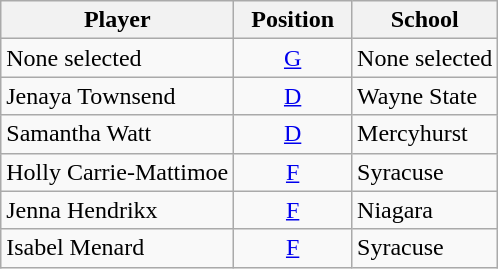<table class="wikitable">
<tr>
<th>Player</th>
<th>  Position  </th>
<th>School</th>
</tr>
<tr>
<td>None selected</td>
<td align=center><a href='#'>G</a></td>
<td>None selected</td>
</tr>
<tr>
<td>Jenaya Townsend</td>
<td align=center><a href='#'>D</a></td>
<td>Wayne State</td>
</tr>
<tr>
<td>Samantha Watt</td>
<td align=center><a href='#'>D</a></td>
<td>Mercyhurst</td>
</tr>
<tr>
<td>Holly Carrie-Mattimoe</td>
<td align=center><a href='#'>F</a></td>
<td>Syracuse</td>
</tr>
<tr>
<td>Jenna Hendrikx</td>
<td align=center><a href='#'>F</a></td>
<td>Niagara</td>
</tr>
<tr>
<td>Isabel Menard</td>
<td align=center><a href='#'>F</a></td>
<td>Syracuse</td>
</tr>
</table>
